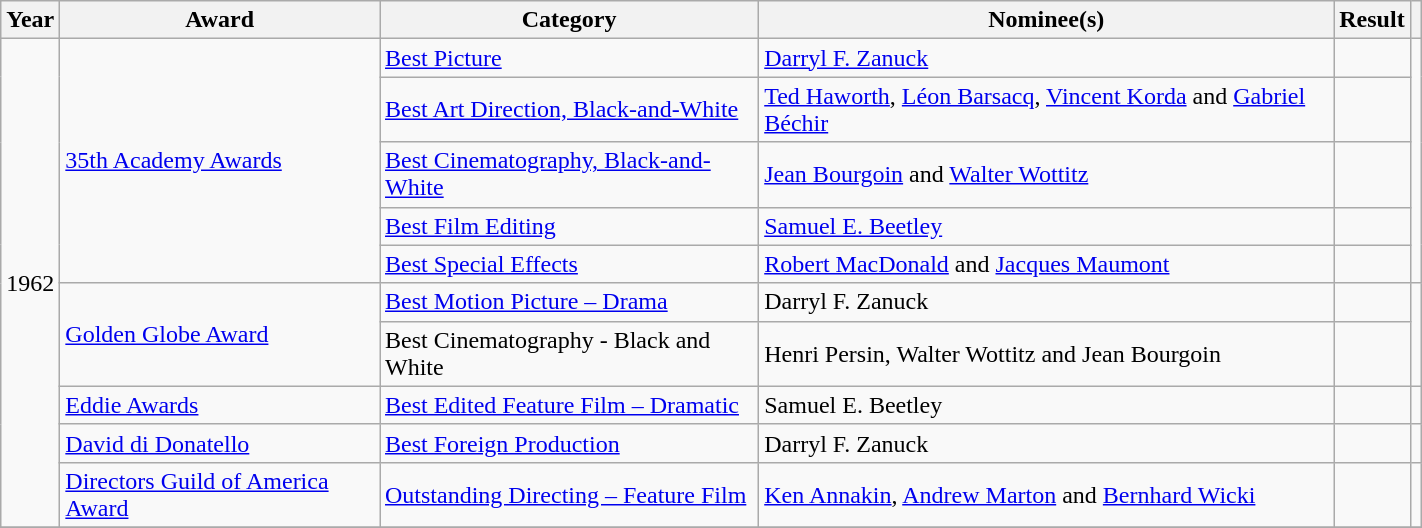<table class="wikitable" style="width:75%;">
<tr>
<th>Year</th>
<th>Award</th>
<th>Category</th>
<th>Nominee(s)</th>
<th>Result</th>
<th class="unsortable"></th>
</tr>
<tr>
<td rowspan="10">1962</td>
<td rowspan="5"><a href='#'>35th Academy Awards</a></td>
<td><a href='#'>Best Picture</a></td>
<td><a href='#'>Darryl F. Zanuck</a></td>
<td></td>
<td rowspan="5"></td>
</tr>
<tr>
<td><a href='#'>Best Art Direction, Black-and-White</a></td>
<td><a href='#'>Ted Haworth</a>, <a href='#'>Léon Barsacq</a>, <a href='#'>Vincent Korda</a> and <a href='#'>Gabriel Béchir</a></td>
<td></td>
</tr>
<tr>
<td><a href='#'>Best Cinematography, Black-and-White</a></td>
<td><a href='#'>Jean Bourgoin</a> and <a href='#'>Walter Wottitz</a></td>
<td></td>
</tr>
<tr>
<td><a href='#'>Best Film Editing</a></td>
<td><a href='#'>Samuel E. Beetley</a></td>
<td></td>
</tr>
<tr>
<td><a href='#'>Best Special Effects</a></td>
<td><a href='#'>Robert MacDonald</a> and <a href='#'>Jacques Maumont</a></td>
<td></td>
</tr>
<tr>
<td rowspan="2"><a href='#'>Golden Globe Award</a></td>
<td><a href='#'>Best Motion Picture – Drama</a></td>
<td>Darryl F. Zanuck</td>
<td></td>
<td rowspan="2"></td>
</tr>
<tr>
<td>Best Cinematography - Black and White</td>
<td>Henri Persin, Walter Wottitz and Jean Bourgoin</td>
<td></td>
</tr>
<tr>
<td><a href='#'>Eddie Awards</a></td>
<td><a href='#'>Best Edited Feature Film – Dramatic</a></td>
<td>Samuel E. Beetley</td>
<td></td>
<td></td>
</tr>
<tr>
<td><a href='#'>David di Donatello</a></td>
<td><a href='#'>Best Foreign Production</a></td>
<td>Darryl F. Zanuck</td>
<td></td>
<td></td>
</tr>
<tr>
<td><a href='#'>Directors Guild of America Award</a></td>
<td><a href='#'>Outstanding Directing – Feature Film</a></td>
<td><a href='#'>Ken Annakin</a>, <a href='#'>Andrew Marton</a> and <a href='#'>Bernhard Wicki</a></td>
<td></td>
<td></td>
</tr>
<tr>
</tr>
</table>
